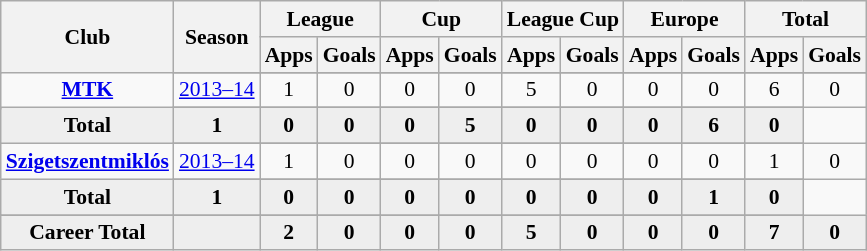<table class="wikitable" style="font-size:90%; text-align: center;">
<tr>
<th rowspan="2">Club</th>
<th rowspan="2">Season</th>
<th colspan="2">League</th>
<th colspan="2">Cup</th>
<th colspan="2">League Cup</th>
<th colspan="2">Europe</th>
<th colspan="2">Total</th>
</tr>
<tr>
<th>Apps</th>
<th>Goals</th>
<th>Apps</th>
<th>Goals</th>
<th>Apps</th>
<th>Goals</th>
<th>Apps</th>
<th>Goals</th>
<th>Apps</th>
<th>Goals</th>
</tr>
<tr ||-||-||-|->
<td rowspan="3" valign="center"><strong><a href='#'>MTK</a></strong></td>
</tr>
<tr>
<td><a href='#'>2013–14</a></td>
<td>1</td>
<td>0</td>
<td>0</td>
<td>0</td>
<td>5</td>
<td>0</td>
<td>0</td>
<td>0</td>
<td>6</td>
<td>0</td>
</tr>
<tr>
</tr>
<tr style="font-weight:bold; background-color:#eeeeee;">
<td>Total</td>
<td>1</td>
<td>0</td>
<td>0</td>
<td>0</td>
<td>5</td>
<td>0</td>
<td>0</td>
<td>0</td>
<td>6</td>
<td>0</td>
</tr>
<tr>
<td rowspan="3" valign="center"><strong><a href='#'>Szigetszentmiklós</a></strong></td>
</tr>
<tr>
<td><a href='#'>2013–14</a></td>
<td>1</td>
<td>0</td>
<td>0</td>
<td>0</td>
<td>0</td>
<td>0</td>
<td>0</td>
<td>0</td>
<td>1</td>
<td>0</td>
</tr>
<tr>
</tr>
<tr style="font-weight:bold; background-color:#eeeeee;">
<td>Total</td>
<td>1</td>
<td>0</td>
<td>0</td>
<td>0</td>
<td>0</td>
<td>0</td>
<td>0</td>
<td>0</td>
<td>1</td>
<td>0</td>
</tr>
<tr>
</tr>
<tr style="font-weight:bold; background-color:#eeeeee;">
<td rowspan="2" valign="top"><strong>Career Total</strong></td>
<td></td>
<td><strong>2</strong></td>
<td><strong>0</strong></td>
<td><strong>0</strong></td>
<td><strong>0</strong></td>
<td><strong>5</strong></td>
<td><strong>0</strong></td>
<td><strong>0</strong></td>
<td><strong>0</strong></td>
<td><strong>7</strong></td>
<td><strong>0</strong></td>
</tr>
</table>
